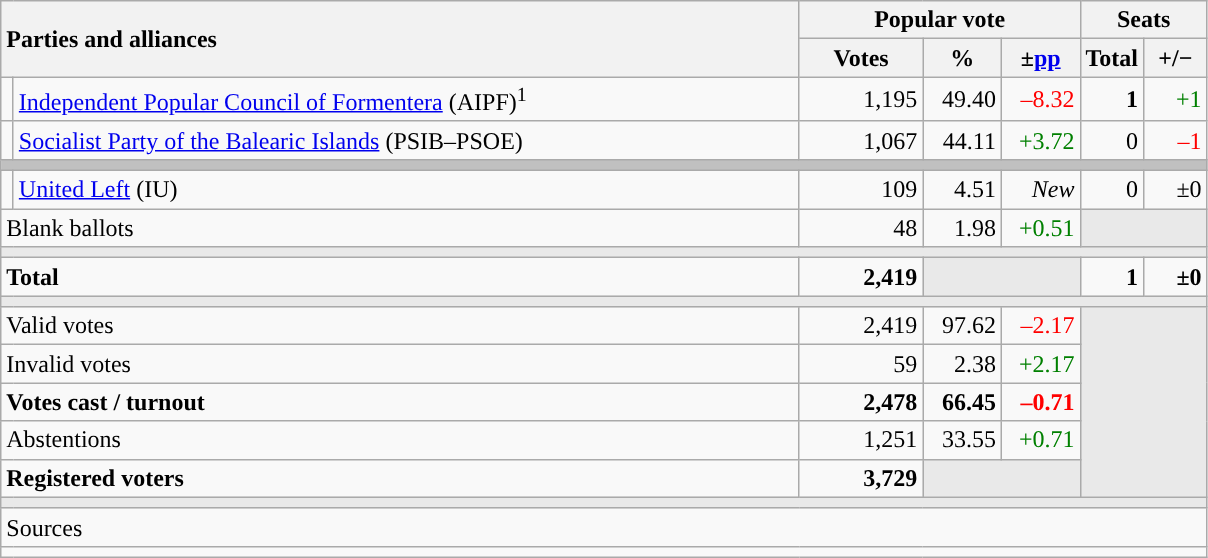<table class="wikitable" style="text-align:right;">
<tr>
<th style="text-align:left;" rowspan="2" colspan="2" width="525">Parties and alliances</th>
<th colspan="3">Popular vote</th>
<th colspan="2">Seats</th>
</tr>
<tr>
<th width="75">Votes</th>
<th width="45">%</th>
<th width="45">±<a href='#'>pp</a></th>
<th width="35">Total</th>
<th width="35">+/−</th>
</tr>
<tr>
<td width="1" style="color:inherit;background:"></td>
<td align="left"><a href='#'>Independent Popular Council of Formentera</a> (AIPF)<sup>1</sup></td>
<td>1,195</td>
<td>49.40</td>
<td style="color:red;">–8.32</td>
<td><strong>1</strong></td>
<td style="color:green;">+1</td>
</tr>
<tr>
<td style="color:inherit;background:"></td>
<td align="left"><a href='#'>Socialist Party of the Balearic Islands</a> (PSIB–PSOE)</td>
<td>1,067</td>
<td>44.11</td>
<td style="color:green;">+3.72</td>
<td>0</td>
<td style="color:red;">–1</td>
</tr>
<tr>
<td colspan="7" bgcolor="#C0C0C0"></td>
</tr>
<tr>
<td style="color:inherit;background:"></td>
<td align="left"><a href='#'>United Left</a> (IU)</td>
<td>109</td>
<td>4.51</td>
<td><em>New</em></td>
<td>0</td>
<td>±0</td>
</tr>
<tr>
<td align="left" colspan="2">Blank ballots</td>
<td>48</td>
<td>1.98</td>
<td style="color:green;">+0.51</td>
<td bgcolor="#E9E9E9" colspan="2"></td>
</tr>
<tr>
<td colspan="7" bgcolor="#E9E9E9"></td>
</tr>
<tr style="font-weight:bold;">
<td align="left" colspan="2">Total</td>
<td>2,419</td>
<td bgcolor="#E9E9E9" colspan="2"></td>
<td>1</td>
<td>±0</td>
</tr>
<tr>
<td colspan="7" bgcolor="#E9E9E9"></td>
</tr>
<tr>
<td align="left" colspan="2">Valid votes</td>
<td>2,419</td>
<td>97.62</td>
<td style="color:red;">–2.17</td>
<td bgcolor="#E9E9E9" colspan="2" rowspan="5"></td>
</tr>
<tr>
<td align="left" colspan="2">Invalid votes</td>
<td>59</td>
<td>2.38</td>
<td style="color:green;">+2.17</td>
</tr>
<tr style="font-weight:bold;">
<td align="left" colspan="2">Votes cast / turnout</td>
<td>2,478</td>
<td>66.45</td>
<td style="color:red;">–0.71</td>
</tr>
<tr>
<td align="left" colspan="2">Abstentions</td>
<td>1,251</td>
<td>33.55</td>
<td style="color:green;">+0.71</td>
</tr>
<tr style="font-weight:bold;">
<td align="left" colspan="2">Registered voters</td>
<td>3,729</td>
<td bgcolor="#E9E9E9" colspan="2"></td>
</tr>
<tr>
<td colspan="7" bgcolor="#E9E9E9"></td>
</tr>
<tr>
<td align="left" colspan="7">Sources</td>
</tr>
<tr>
<td colspan="7" style="text-align:left; max-width:790px;"></td>
</tr>
</table>
